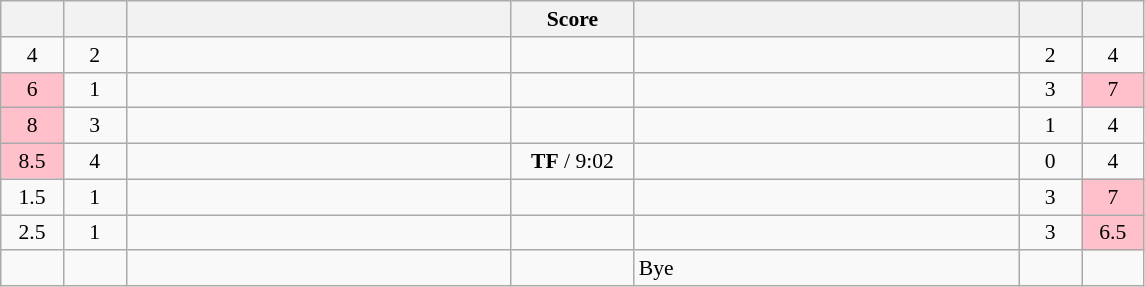<table class="wikitable" style="text-align: center; font-size:90%" |>
<tr>
<th width="35"></th>
<th width="35"></th>
<th width="250"></th>
<th width="75">Score</th>
<th width="250"></th>
<th width="35"></th>
<th width="35"></th>
</tr>
<tr>
<td>4</td>
<td>2</td>
<td style="text-align:left;"></td>
<td></td>
<td style="text-align:left;"></td>
<td>2</td>
<td>4</td>
</tr>
<tr>
<td bgcolor=pink>6</td>
<td>1</td>
<td style="text-align:left;"><strong></strong></td>
<td></td>
<td style="text-align:left;"></td>
<td>3</td>
<td bgcolor=pink>7</td>
</tr>
<tr>
<td bgcolor=pink>8</td>
<td>3</td>
<td style="text-align:left;"></td>
<td></td>
<td style="text-align:left;"><strong></strong></td>
<td>1</td>
<td>4</td>
</tr>
<tr>
<td bgcolor=pink>8.5</td>
<td>4</td>
<td style="text-align:left;"></td>
<td><strong>TF</strong> / 9:02</td>
<td style="text-align:left;"><strong></strong></td>
<td>0</td>
<td>4</td>
</tr>
<tr>
<td>1.5</td>
<td>1</td>
<td style="text-align:left;"><strong></strong></td>
<td></td>
<td style="text-align:left;"></td>
<td>3</td>
<td bgcolor=pink>7</td>
</tr>
<tr>
<td>2.5</td>
<td>1</td>
<td style="text-align:left;"><strong></strong></td>
<td></td>
<td style="text-align:left;"></td>
<td>3</td>
<td bgcolor=pink>6.5</td>
</tr>
<tr>
<td></td>
<td></td>
<td style="text-align:left;"></td>
<td></td>
<td style="text-align:left;">Bye</td>
<td></td>
<td></td>
</tr>
</table>
